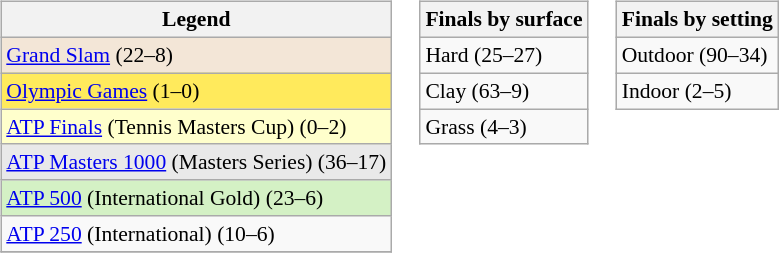<table>
<tr valign=top>
<td><br><table class=wikitable style=font-size:90%>
<tr>
<th>Legend</th>
</tr>
<tr style="background:#f3e6d7;">
<td><a href='#'>Grand Slam</a> (22–8)</td>
</tr>
<tr style="background:#FFEA5C;">
<td><a href='#'>Olympic Games</a> (1–0)</td>
</tr>
<tr style="background:#FFFFCC;">
<td><a href='#'>ATP Finals</a> (Tennis Masters Cup) (0–2)</td>
</tr>
<tr style="background:#e9e9e9;">
<td><a href='#'>ATP Masters 1000</a> (Masters Series) (36–17)</td>
</tr>
<tr style="background:#d4f1c5;">
<td><a href='#'>ATP 500</a> (International Gold) (23–6)</td>
</tr>
<tr>
<td><a href='#'>ATP 250</a> (International) (10–6)</td>
</tr>
<tr>
</tr>
</table>
</td>
<td><br><table class=wikitable style=font-size:90%>
<tr>
<th>Finals by surface</th>
</tr>
<tr>
<td>Hard (25–27)</td>
</tr>
<tr>
<td>Clay (63–9)</td>
</tr>
<tr>
<td>Grass (4–3)</td>
</tr>
</table>
</td>
<td><br><table class=wikitable style=font-size:90%>
<tr>
<th>Finals by setting</th>
</tr>
<tr>
<td>Outdoor (90–34)</td>
</tr>
<tr>
<td>Indoor (2–5)</td>
</tr>
</table>
</td>
</tr>
</table>
